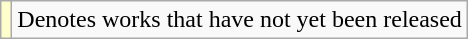<table class="wikitable">
<tr>
<td style="background:#FFFFCC;"></td>
<td>Denotes works that have not yet been released</td>
</tr>
</table>
